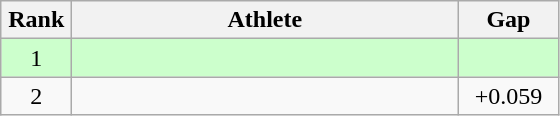<table class=wikitable style="text-align:center">
<tr>
<th width=40>Rank</th>
<th width=250>Athlete</th>
<th width=60>Gap</th>
</tr>
<tr bgcolor="ccffcc">
<td>1</td>
<td align=left></td>
<td></td>
</tr>
<tr>
<td>2</td>
<td align=left></td>
<td>+0.059</td>
</tr>
</table>
